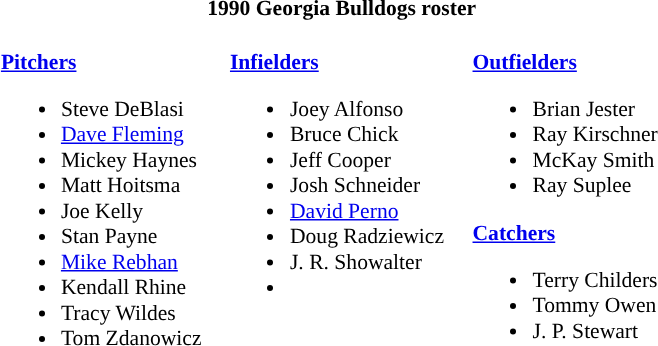<table class="toccolours" style="border-collapse:collapse; font-size:90%;">
<tr>
<th colspan="7">1990 Georgia Bulldogs roster</th>
</tr>
<tr>
<td width="03"> </td>
<td valign="top"><br><strong><a href='#'>Pitchers</a></strong><ul><li>Steve DeBlasi</li><li><a href='#'>Dave Fleming</a></li><li>Mickey Haynes</li><li>Matt Hoitsma</li><li>Joe Kelly</li><li>Stan Payne</li><li><a href='#'>Mike Rebhan</a></li><li>Kendall Rhine</li><li>Tracy Wildes</li><li>Tom Zdanowicz</li></ul></td>
<td width="15"> </td>
<td valign="top"><br><strong><a href='#'>Infielders</a></strong><ul><li>Joey Alfonso</li><li>Bruce Chick</li><li>Jeff Cooper</li><li>Josh Schneider</li><li><a href='#'>David Perno</a></li><li>Doug Radziewicz</li><li>J. R. Showalter</li><li></li></ul></td>
<td width="15"> </td>
<td valign="top"><br><strong><a href='#'>Outfielders</a></strong><ul><li>Brian Jester</li><li>Ray Kirschner</li><li>McKay Smith</li><li>Ray Suplee</li></ul><strong><a href='#'>Catchers</a></strong><ul><li>Terry Childers</li><li>Tommy Owen</li><li>J. P. Stewart</li></ul></td>
<td width="20"> </td>
</tr>
</table>
